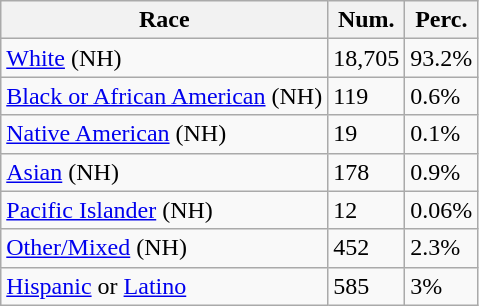<table class="wikitable">
<tr>
<th>Race</th>
<th>Num.</th>
<th>Perc.</th>
</tr>
<tr>
<td><a href='#'>White</a> (NH)</td>
<td>18,705</td>
<td>93.2%</td>
</tr>
<tr>
<td><a href='#'>Black or African American</a> (NH)</td>
<td>119</td>
<td>0.6%</td>
</tr>
<tr>
<td><a href='#'>Native American</a> (NH)</td>
<td>19</td>
<td>0.1%</td>
</tr>
<tr>
<td><a href='#'>Asian</a> (NH)</td>
<td>178</td>
<td>0.9%</td>
</tr>
<tr>
<td><a href='#'>Pacific Islander</a> (NH)</td>
<td>12</td>
<td>0.06%</td>
</tr>
<tr>
<td><a href='#'>Other/Mixed</a> (NH)</td>
<td>452</td>
<td>2.3%</td>
</tr>
<tr>
<td><a href='#'>Hispanic</a> or <a href='#'>Latino</a></td>
<td>585</td>
<td>3%</td>
</tr>
</table>
